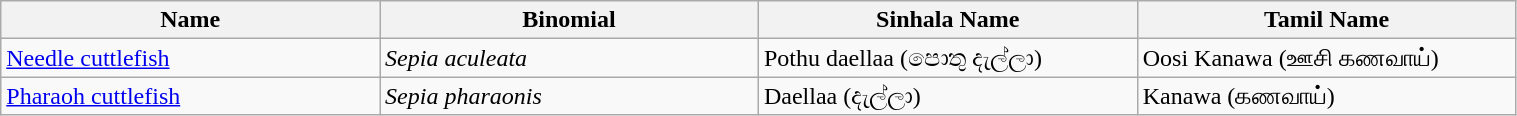<table width=80% class="wikitable">
<tr>
<th width=20%>Name</th>
<th width=20%>Binomial</th>
<th width=20%>Sinhala Name</th>
<th width=20%>Tamil Name</th>
</tr>
<tr>
<td><a href='#'>Needle cuttlefish</a></td>
<td><em>Sepia aculeata</em></td>
<td>Pothu daellaa (පොතු දැල්ලා)</td>
<td>Oosi Kanawa (ஊசி கணவாய்)</td>
</tr>
<tr>
<td><a href='#'>Pharaoh cuttlefish</a><br></td>
<td><em>Sepia pharaonis</em></td>
<td>Daellaa (දැල්ලා)</td>
<td>Kanawa (கணவாய்)</td>
</tr>
</table>
